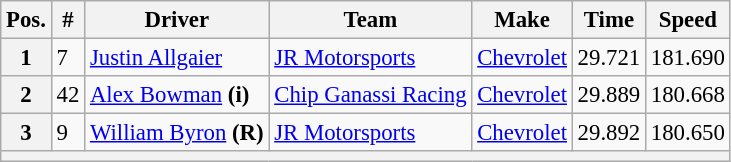<table class="wikitable" style="font-size:95%">
<tr>
<th>Pos.</th>
<th>#</th>
<th>Driver</th>
<th>Team</th>
<th>Make</th>
<th>Time</th>
<th>Speed</th>
</tr>
<tr>
<th>1</th>
<td>7</td>
<td><a href='#'>Justin Allgaier</a></td>
<td><a href='#'>JR Motorsports</a></td>
<td><a href='#'>Chevrolet</a></td>
<td>29.721</td>
<td>181.690</td>
</tr>
<tr>
<th>2</th>
<td>42</td>
<td><a href='#'>Alex Bowman</a> <strong>(i)</strong></td>
<td><a href='#'>Chip Ganassi Racing</a></td>
<td><a href='#'>Chevrolet</a></td>
<td>29.889</td>
<td>180.668</td>
</tr>
<tr>
<th>3</th>
<td>9</td>
<td><a href='#'>William Byron</a> <strong>(R)</strong></td>
<td><a href='#'>JR Motorsports</a></td>
<td><a href='#'>Chevrolet</a></td>
<td>29.892</td>
<td>180.650</td>
</tr>
<tr>
<th colspan="7"></th>
</tr>
</table>
